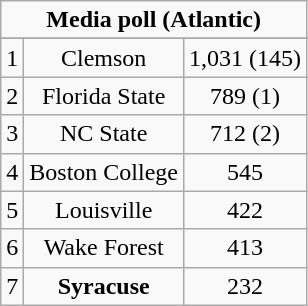<table class="wikitable">
<tr align="center">
<td align="center" Colspan="3"><strong>Media poll (Atlantic)</strong></td>
</tr>
<tr align="center">
</tr>
<tr align="center">
<td>1</td>
<td>Clemson</td>
<td>1,031 (145)</td>
</tr>
<tr align="center">
<td>2</td>
<td>Florida State</td>
<td>789 (1)</td>
</tr>
<tr align="center">
<td>3</td>
<td>NC State</td>
<td>712 (2)</td>
</tr>
<tr align="center">
<td>4</td>
<td>Boston College</td>
<td>545</td>
</tr>
<tr align="center">
<td>5</td>
<td>Louisville</td>
<td>422</td>
</tr>
<tr align="center">
<td>6</td>
<td>Wake Forest</td>
<td>413</td>
</tr>
<tr align="center">
<td>7</td>
<td><strong>Syracuse</strong></td>
<td>232</td>
</tr>
</table>
